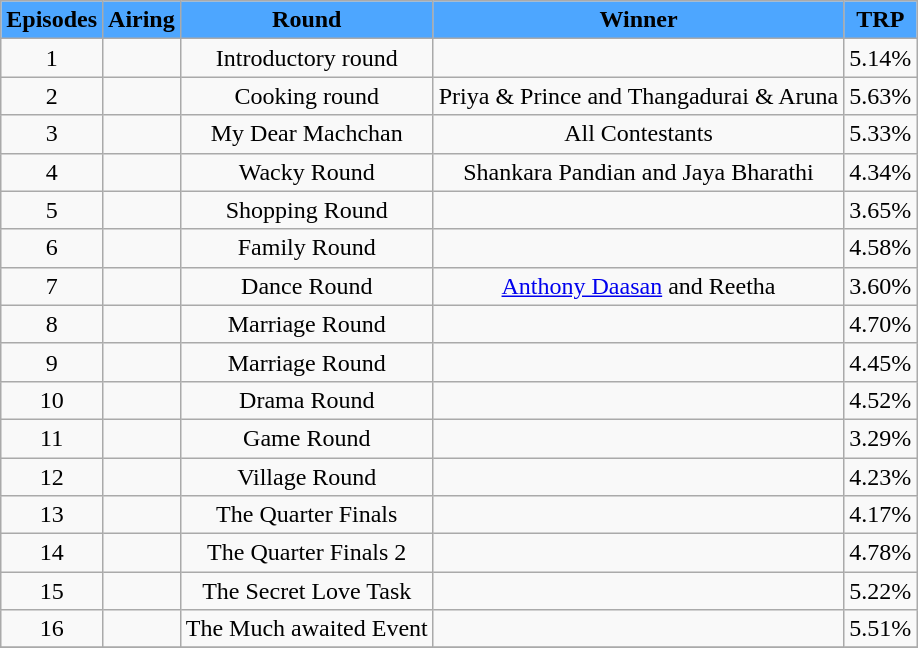<table class="wikitable" style="text-align:center;">
<tr>
<th scope="col" style ="background: #4da6ff;"style="background: #0000A0 ;color:white">Episodes</th>
<th scope="col" style ="background: #4da6ff;"style="background: #0000A0 ;color:white">Airing</th>
<th scope="col" style ="background: #4da6ff;"style="background: #0000A0 ;color:white">Round</th>
<th scope="col" style ="background: #4da6ff;"style="background: #0000A0 ;color:white">Winner</th>
<th scope="col" style ="background: #4da6ff;"style="background: #0000A0 ;color:white">TRP</th>
</tr>
<tr>
<td>1</td>
<td></td>
<td>Introductory round</td>
<td></td>
<td>5.14%</td>
</tr>
<tr>
<td>2</td>
<td></td>
<td>Cooking round</td>
<td>Priya & Prince and Thangadurai & Aruna</td>
<td>5.63%</td>
</tr>
<tr>
<td>3</td>
<td></td>
<td>My Dear Machchan</td>
<td>All Contestants</td>
<td>5.33%</td>
</tr>
<tr>
<td>4</td>
<td></td>
<td>Wacky Round</td>
<td>Shankara Pandian and Jaya Bharathi</td>
<td>4.34%</td>
</tr>
<tr>
<td>5</td>
<td></td>
<td>Shopping Round</td>
<td></td>
<td>3.65%</td>
</tr>
<tr>
<td>6</td>
<td></td>
<td>Family Round</td>
<td></td>
<td>4.58%</td>
</tr>
<tr>
<td>7</td>
<td></td>
<td>Dance Round</td>
<td><a href='#'>Anthony Daasan</a> and Reetha</td>
<td>3.60%</td>
</tr>
<tr>
<td>8</td>
<td></td>
<td>Marriage Round</td>
<td></td>
<td>4.70%</td>
</tr>
<tr>
<td>9</td>
<td></td>
<td>Marriage Round</td>
<td></td>
<td>4.45%</td>
</tr>
<tr>
<td>10</td>
<td></td>
<td>Drama Round</td>
<td></td>
<td>4.52%</td>
</tr>
<tr>
<td>11</td>
<td></td>
<td>Game Round</td>
<td></td>
<td>3.29%</td>
</tr>
<tr>
<td>12</td>
<td></td>
<td>Village Round</td>
<td></td>
<td>4.23%</td>
</tr>
<tr>
<td>13</td>
<td></td>
<td>The Quarter Finals</td>
<td></td>
<td>4.17%</td>
</tr>
<tr>
<td>14</td>
<td></td>
<td>The Quarter Finals 2</td>
<td></td>
<td>4.78%</td>
</tr>
<tr>
<td>15</td>
<td></td>
<td>The Secret Love Task</td>
<td></td>
<td>5.22%</td>
</tr>
<tr>
<td>16</td>
<td></td>
<td>The Much awaited Event</td>
<td></td>
<td>5.51%</td>
</tr>
<tr>
</tr>
</table>
